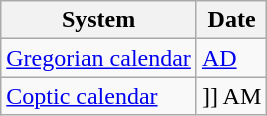<table class="wikitable floatright">
<tr>
<th>System</th>
<th>Date</th>
</tr>
<tr>
<td><a href='#'>Gregorian calendar</a></td>
<td> <a href='#'>AD</a></td>
</tr>
<tr>
<td><a href='#'>Coptic calendar</a></td>
<td [[>]]  AM</td>
</tr>
</table>
